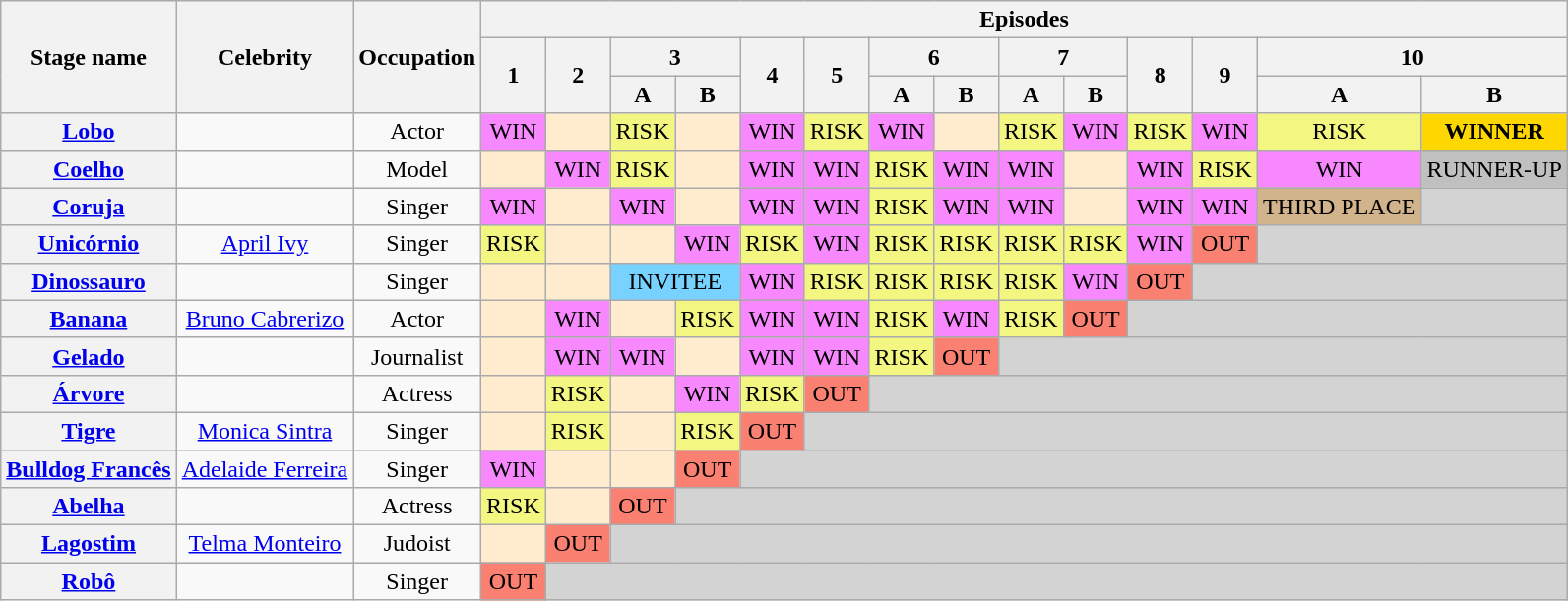<table class="wikitable" style="text-align:center; ">
<tr>
<th rowspan="3">Stage name</th>
<th rowspan="3">Celebrity</th>
<th rowspan="3">Occupation</th>
<th colspan="15">Episodes</th>
</tr>
<tr>
<th rowspan="2">1</th>
<th rowspan="2">2</th>
<th colspan="2">3</th>
<th rowspan="2">4</th>
<th rowspan="2">5</th>
<th colspan="2">6</th>
<th colspan="2">7</th>
<th rowspan="2">8</th>
<th rowspan="2">9</th>
<th colspan="2">10</th>
</tr>
<tr>
<th>A</th>
<th>B</th>
<th>A</th>
<th>B</th>
<th>A</th>
<th>B</th>
<th>A</th>
<th>B</th>
</tr>
<tr>
<th><a href='#'>Lobo</a></th>
<td></td>
<td>Actor</td>
<td bgcolor="#F888FD">WIN</td>
<td bgcolor="#FFEBCD"></td>
<td bgcolor="#F3F781">RISK</td>
<td bgcolor="#FFEBCD"></td>
<td bgcolor="#F888FD">WIN</td>
<td bgcolor="#F3F781">RISK</td>
<td bgcolor="#F888FD">WIN</td>
<td bgcolor="#FFEBCD"></td>
<td bgcolor="#F3F781">RISK</td>
<td bgcolor="#F888FD">WIN</td>
<td bgcolor="#F3F781">RISK</td>
<td bgcolor="#F888FD">WIN</td>
<td bgcolor="#F3F781">RISK</td>
<td bgcolor="gold"><strong>WINNER</strong></td>
</tr>
<tr>
<th><a href='#'>Coelho</a></th>
<td></td>
<td>Model</td>
<td bgcolor="#FFEBCD"></td>
<td bgcolor="#F888FD">WIN</td>
<td bgcolor="#F3F781">RISK</td>
<td bgcolor="#FFEBCD"></td>
<td bgcolor="#F888FD">WIN</td>
<td bgcolor="#F888FD">WIN</td>
<td bgcolor="#F3F781">RISK</td>
<td bgcolor="#F888FD">WIN</td>
<td bgcolor="#F888FD">WIN</td>
<td bgcolor="#FFEBCD"></td>
<td bgcolor="#F888FD">WIN</td>
<td bgcolor="#F3F781">RISK</td>
<td bgcolor="#F888FD">WIN</td>
<td bgcolor="silver">RUNNER-UP</td>
</tr>
<tr>
<th><a href='#'>Coruja</a></th>
<td></td>
<td>Singer</td>
<td bgcolor="#F888FD">WIN</td>
<td bgcolor="#FFEBCD"></td>
<td bgcolor="#F888FD">WIN</td>
<td bgcolor="#FFEBCD"></td>
<td bgcolor="#F888FD">WIN</td>
<td bgcolor="#F888FD">WIN</td>
<td bgcolor="#F3F781">RISK</td>
<td bgcolor="#F888FD">WIN</td>
<td bgcolor="#F888FD">WIN</td>
<td bgcolor="#FFEBCD"></td>
<td bgcolor="#F888FD">WIN</td>
<td bgcolor="#F888FD">WIN</td>
<td bgcolor="tan">THIRD PLACE</td>
<td colspan="1" bgcolor="lightgray"></td>
</tr>
<tr>
<th><a href='#'>Unicórnio</a></th>
<td><a href='#'>April Ivy</a></td>
<td>Singer</td>
<td bgcolor="#F3F781">RISK</td>
<td bgcolor="#FFEBCD"></td>
<td bgcolor="#FFEBCD"></td>
<td bgcolor="#F888FD">WIN</td>
<td bgcolor="#F3F781">RISK</td>
<td bgcolor="#F888FD">WIN</td>
<td bgcolor="#F3F781">RISK</td>
<td bgcolor="#F3F781">RISK</td>
<td bgcolor="#F3F781">RISK</td>
<td bgcolor="#F3F781">RISK</td>
<td bgcolor="#F888FD">WIN</td>
<td bgcolor=salmon>OUT</td>
<td colspan="3" bgcolor="lightgray"></td>
</tr>
<tr>
<th><a href='#'>Dinossauro</a></th>
<td></td>
<td>Singer</td>
<td bgcolor="#FFEBCD"></td>
<td bgcolor="#FFEBCD"></td>
<td colspan="2" bgcolor="#78D2FF">INVITEE</td>
<td bgcolor="#F888FD">WIN</td>
<td bgcolor="#F3F781">RISK</td>
<td bgcolor="#F3F781">RISK</td>
<td bgcolor="#F3F781">RISK</td>
<td bgcolor="#F3F781">RISK</td>
<td bgcolor="#F888FD">WIN</td>
<td bgcolor=salmon>OUT</td>
<td colspan="4" bgcolor="lightgray"></td>
</tr>
<tr>
<th><a href='#'>Banana</a></th>
<td><a href='#'>Bruno Cabrerizo</a></td>
<td>Actor</td>
<td bgcolor="#FFEBCD"></td>
<td bgcolor="#F888FD">WIN</td>
<td bgcolor="#FFEBCD"></td>
<td bgcolor="#F3F781">RISK</td>
<td bgcolor="#F888FD">WIN</td>
<td bgcolor="#F888FD">WIN</td>
<td bgcolor="#F3F781">RISK</td>
<td bgcolor="#F888FD">WIN</td>
<td bgcolor="#F3F781">RISK</td>
<td bgcolor=salmon>OUT</td>
<td colspan="5" bgcolor="lightgray"></td>
</tr>
<tr>
<th><a href='#'>Gelado</a></th>
<td></td>
<td>Journalist</td>
<td bgcolor="#FFEBCD"></td>
<td bgcolor="#F888FD">WIN</td>
<td bgcolor="#F888FD">WIN</td>
<td bgcolor="#FFEBCD"></td>
<td bgcolor="#F888FD">WIN</td>
<td bgcolor="#F888FD">WIN</td>
<td bgcolor="#F3F781">RISK</td>
<td bgcolor=salmon>OUT</td>
<td colspan="7" bgcolor="lightgray"></td>
</tr>
<tr>
<th><a href='#'>Árvore</a></th>
<td></td>
<td>Actress</td>
<td bgcolor="#FFEBCD"></td>
<td bgcolor="#F3F781">RISK</td>
<td bgcolor="#FFEBCD"></td>
<td bgcolor="#F888FD">WIN</td>
<td bgcolor="#F3F781">RISK</td>
<td bgcolor=salmon>OUT</td>
<td colspan="9" bgcolor="lightgray"></td>
</tr>
<tr>
<th><a href='#'>Tigre</a></th>
<td><a href='#'>Monica Sintra</a></td>
<td>Singer</td>
<td bgcolor="#FFEBCD"></td>
<td bgcolor="#F3F781">RISK</td>
<td bgcolor="#FFEBCD"></td>
<td bgcolor="#F3F781">RISK</td>
<td bgcolor=salmon>OUT</td>
<td colspan="10" bgcolor="lightgray"></td>
</tr>
<tr>
<th><a href='#'>Bulldog Francês</a></th>
<td><a href='#'>Adelaide Ferreira</a></td>
<td>Singer</td>
<td bgcolor="#F888FD">WIN</td>
<td bgcolor="#FFEBCD"></td>
<td bgcolor="#FFEBCD"></td>
<td bgcolor=salmon>OUT</td>
<td colspan="11" bgcolor="lightgray"></td>
</tr>
<tr>
<th><a href='#'>Abelha</a></th>
<td></td>
<td>Actress</td>
<td bgcolor="#F3F781">RISK</td>
<td bgcolor="#FFEBCD"></td>
<td bgcolor=salmon>OUT</td>
<td colspan="12" bgcolor="lightgray"></td>
</tr>
<tr>
<th><a href='#'>Lagostim</a></th>
<td><a href='#'>Telma Monteiro</a></td>
<td>Judoist</td>
<td bgcolor="#FFEBCD"></td>
<td bgcolor=salmon>OUT</td>
<td colspan="13" bgcolor="lightgray"></td>
</tr>
<tr>
<th><a href='#'>Robô</a></th>
<td></td>
<td>Singer</td>
<td bgcolor=salmon>OUT</td>
<td colspan="14" bgcolor="lightgray"></td>
</tr>
</table>
